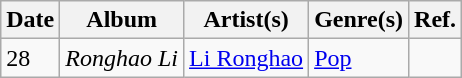<table class="wikitable">
<tr>
<th>Date</th>
<th>Album</th>
<th>Artist(s)</th>
<th>Genre(s)</th>
<th>Ref.</th>
</tr>
<tr>
<td>28</td>
<td><em>Ronghao Li</em></td>
<td><a href='#'>Li Ronghao</a></td>
<td><a href='#'>Pop</a></td>
<td></td>
</tr>
</table>
